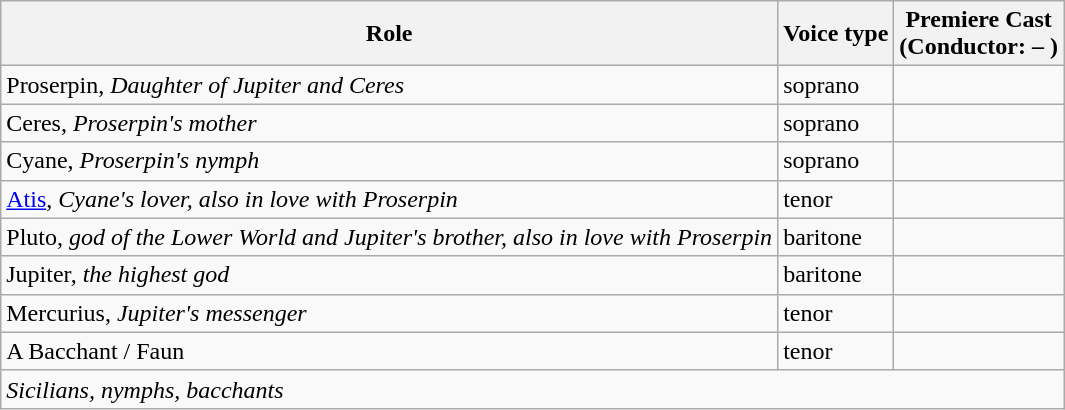<table class="wikitable">
<tr>
<th>Role</th>
<th>Voice type</th>
<th>Premiere Cast<br>(Conductor: – )</th>
</tr>
<tr>
<td>Proserpin, <em>Daughter of Jupiter and Ceres</em></td>
<td>soprano</td>
<td></td>
</tr>
<tr>
<td>Ceres, <em>Proserpin's mother</em></td>
<td>soprano</td>
<td></td>
</tr>
<tr>
<td>Cyane, <em>Proserpin's nymph</em></td>
<td>soprano</td>
<td></td>
</tr>
<tr>
<td><a href='#'>Atis</a>, <em>Cyane's lover, also in love with Proserpin</em></td>
<td>tenor</td>
<td></td>
</tr>
<tr>
<td>Pluto, <em>god of the Lower World and Jupiter's brother, also in love with Proserpin</em></td>
<td>baritone</td>
<td></td>
</tr>
<tr>
<td>Jupiter, <em>the highest god</em></td>
<td>baritone</td>
<td></td>
</tr>
<tr>
<td>Mercurius, <em>Jupiter's messenger</em></td>
<td>tenor</td>
<td></td>
</tr>
<tr>
<td>A Bacchant / Faun</td>
<td>tenor</td>
<td></td>
</tr>
<tr>
<td colspan="3"><em>Sicilians, nymphs, bacchants</em></td>
</tr>
</table>
